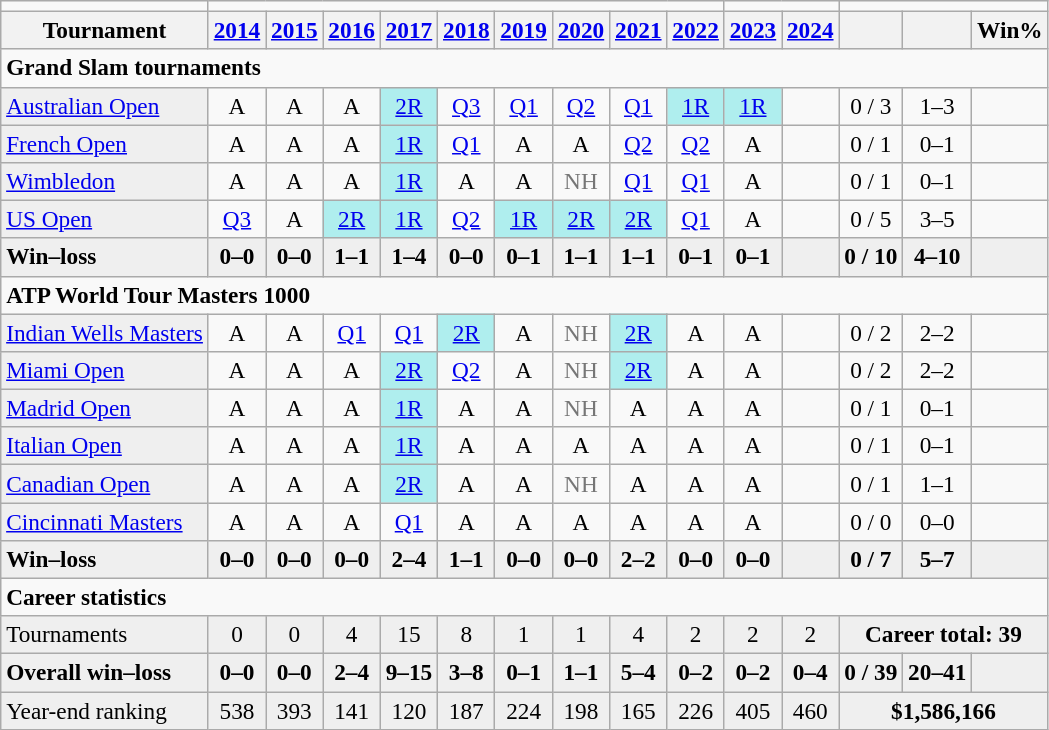<table class=wikitable style=text-align:center;font-size:97%>
<tr>
<td></td>
<td colspan=9></td>
<td colspan=2></td>
<td colspan="3"></td>
</tr>
<tr>
<th>Tournament</th>
<th><a href='#'>2014</a></th>
<th><a href='#'>2015</a></th>
<th><a href='#'>2016</a></th>
<th><a href='#'>2017</a></th>
<th><a href='#'>2018</a></th>
<th><a href='#'>2019</a></th>
<th><a href='#'>2020</a></th>
<th><a href='#'>2021</a></th>
<th><a href='#'>2022</a></th>
<th><a href='#'>2023</a></th>
<th><a href='#'>2024</a></th>
<th></th>
<th></th>
<th>Win%</th>
</tr>
<tr>
<td colspan="15" align="left"><strong>Grand Slam tournaments</strong></td>
</tr>
<tr>
<td bgcolor=#EFEFEF align=left><a href='#'>Australian Open</a></td>
<td>A</td>
<td>A</td>
<td>A</td>
<td bgcolor=afeeee><a href='#'>2R</a></td>
<td><a href='#'>Q3</a></td>
<td><a href='#'>Q1</a></td>
<td><a href='#'>Q2</a></td>
<td><a href='#'>Q1</a></td>
<td bgcolor=afeeee><a href='#'>1R</a></td>
<td bgcolor=afeeee><a href='#'>1R</a></td>
<td></td>
<td>0 / 3</td>
<td>1–3</td>
<td></td>
</tr>
<tr>
<td bgcolor=#EFEFEF align=left><a href='#'>French Open</a></td>
<td>A</td>
<td>A</td>
<td>A</td>
<td bgcolor=afeeee><a href='#'>1R</a></td>
<td><a href='#'>Q1</a></td>
<td>A</td>
<td>A</td>
<td><a href='#'>Q2</a></td>
<td><a href='#'>Q2</a></td>
<td>A</td>
<td></td>
<td>0 / 1</td>
<td>0–1</td>
<td></td>
</tr>
<tr>
<td bgcolor=#EFEFEF align=left><a href='#'>Wimbledon</a></td>
<td>A</td>
<td>A</td>
<td>A</td>
<td bgcolor=afeeee><a href='#'>1R</a></td>
<td>A</td>
<td>A</td>
<td style=color:#767676>NH</td>
<td><a href='#'>Q1</a></td>
<td><a href='#'>Q1</a></td>
<td>A</td>
<td></td>
<td>0 / 1</td>
<td>0–1</td>
<td></td>
</tr>
<tr>
<td bgcolor=#EFEFEF align=left><a href='#'>US Open</a></td>
<td><a href='#'>Q3</a></td>
<td>A</td>
<td bgcolor=afeeee><a href='#'>2R</a></td>
<td bgcolor=afeeee><a href='#'>1R</a></td>
<td><a href='#'>Q2</a></td>
<td bgcolor=afeeee><a href='#'>1R</a></td>
<td bgcolor=afeeee><a href='#'>2R</a></td>
<td bgcolor=afeeee><a href='#'>2R</a></td>
<td><a href='#'>Q1</a></td>
<td>A</td>
<td></td>
<td>0 / 5</td>
<td>3–5</td>
<td></td>
</tr>
<tr style=font-weight:bold;background:#efefef>
<td style=text-align:left>Win–loss</td>
<td>0–0</td>
<td>0–0</td>
<td>1–1</td>
<td>1–4</td>
<td>0–0</td>
<td>0–1</td>
<td>1–1</td>
<td>1–1</td>
<td>0–1</td>
<td>0–1</td>
<td></td>
<td>0 / 10</td>
<td>4–10</td>
<td></td>
</tr>
<tr>
<td colspan="15" align="left"><strong>ATP World Tour Masters 1000</strong></td>
</tr>
<tr>
<td bgcolor=#EFEFEF align=left><a href='#'>Indian Wells Masters</a></td>
<td>A</td>
<td>A</td>
<td><a href='#'>Q1</a></td>
<td><a href='#'>Q1</a></td>
<td bgcolor=afeeee><a href='#'>2R</a></td>
<td>A</td>
<td style=color:#767676>NH</td>
<td bgcolor=afeeee><a href='#'>2R</a></td>
<td>A</td>
<td>A</td>
<td></td>
<td>0 / 2</td>
<td>2–2</td>
<td></td>
</tr>
<tr>
<td bgcolor=#EFEFEF align=left><a href='#'>Miami Open</a></td>
<td>A</td>
<td>A</td>
<td>A</td>
<td bgcolor=afeeee><a href='#'>2R</a></td>
<td><a href='#'>Q2</a></td>
<td>A</td>
<td style=color:#767676>NH</td>
<td bgcolor=afeeee><a href='#'>2R</a></td>
<td>A</td>
<td>A</td>
<td></td>
<td>0 / 2</td>
<td>2–2</td>
<td></td>
</tr>
<tr>
<td bgcolor=#EFEFEF align=left><a href='#'>Madrid Open</a></td>
<td>A</td>
<td>A</td>
<td>A</td>
<td bgcolor=afeeee><a href='#'>1R</a></td>
<td>A</td>
<td>A</td>
<td style=color:#767676>NH</td>
<td>A</td>
<td>A</td>
<td>A</td>
<td></td>
<td>0 / 1</td>
<td>0–1</td>
<td></td>
</tr>
<tr>
<td bgcolor=#EFEFEF align=left><a href='#'>Italian Open</a></td>
<td>A</td>
<td>A</td>
<td>A</td>
<td bgcolor=afeeee><a href='#'>1R</a></td>
<td>A</td>
<td>A</td>
<td>A</td>
<td>A</td>
<td>A</td>
<td>A</td>
<td></td>
<td>0 / 1</td>
<td>0–1</td>
<td></td>
</tr>
<tr>
<td bgcolor=#EFEFEF align=left><a href='#'>Canadian Open</a></td>
<td>A</td>
<td>A</td>
<td>A</td>
<td bgcolor=afeeee><a href='#'>2R</a></td>
<td>A</td>
<td>A</td>
<td style=color:#767676>NH</td>
<td>A</td>
<td>A</td>
<td>A</td>
<td></td>
<td>0 / 1</td>
<td>1–1</td>
<td></td>
</tr>
<tr>
<td bgcolor=#EFEFEF align=left><a href='#'>Cincinnati Masters</a></td>
<td>A</td>
<td>A</td>
<td>A</td>
<td><a href='#'>Q1</a></td>
<td>A</td>
<td>A</td>
<td>A</td>
<td>A</td>
<td>A</td>
<td>A</td>
<td></td>
<td>0 / 0</td>
<td>0–0</td>
<td></td>
</tr>
<tr style=font-weight:bold;background:#efefef>
<td style=text-align:left>Win–loss</td>
<td>0–0</td>
<td>0–0</td>
<td>0–0</td>
<td>2–4</td>
<td>1–1</td>
<td>0–0</td>
<td>0–0</td>
<td>2–2</td>
<td>0–0</td>
<td>0–0</td>
<td></td>
<td>0 / 7</td>
<td>5–7</td>
<td></td>
</tr>
<tr>
<td colspan="15" style="text-align:left"><strong>Career statistics</strong></td>
</tr>
<tr bgcolor=efefef>
<td align=left>Tournaments</td>
<td>0</td>
<td>0</td>
<td>4</td>
<td>15</td>
<td>8</td>
<td>1</td>
<td>1</td>
<td>4</td>
<td>2</td>
<td>2</td>
<td>2</td>
<td colspan="3"><strong>Career total: 39</strong></td>
</tr>
<tr style=font-weight:bold;background:#efefef>
<td style=text-align:left>Overall win–loss</td>
<td>0–0</td>
<td>0–0</td>
<td>2–4</td>
<td>9–15</td>
<td>3–8</td>
<td>0–1</td>
<td>1–1</td>
<td>5–4</td>
<td>0–2</td>
<td>0–2</td>
<td>0–4</td>
<td>0 / 39</td>
<td>20–41</td>
<td></td>
</tr>
<tr bgcolor=efefef>
<td align=left>Year-end ranking</td>
<td>538</td>
<td>393</td>
<td>141</td>
<td>120</td>
<td>187</td>
<td>224</td>
<td>198</td>
<td>165</td>
<td>226</td>
<td>405</td>
<td>460</td>
<td colspan="3"><strong>$1,586,166</strong></td>
</tr>
</table>
